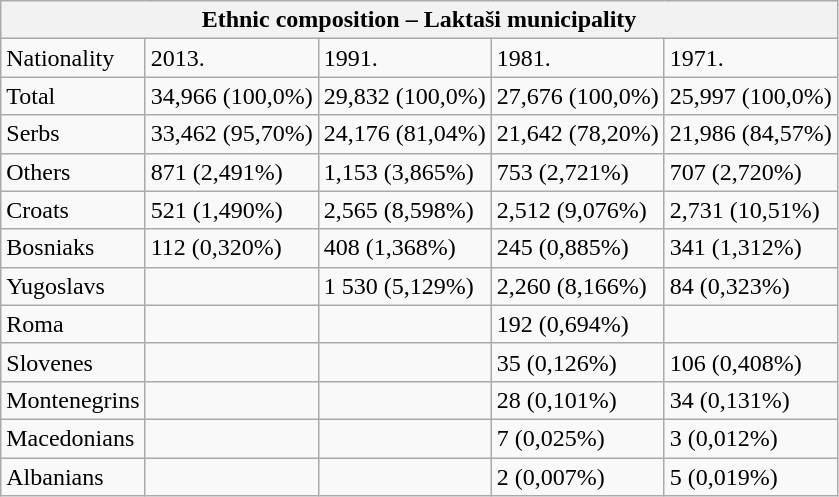<table class="wikitable">
<tr>
<th colspan="8">Ethnic composition – Laktaši municipality</th>
</tr>
<tr>
<td>Nationality</td>
<td>2013.</td>
<td>1991.</td>
<td>1981.</td>
<td>1971.</td>
</tr>
<tr>
<td>Total</td>
<td>34,966 (100,0%)</td>
<td>29,832 (100,0%)</td>
<td>27,676 (100,0%)</td>
<td>25,997 (100,0%)</td>
</tr>
<tr>
<td>Serbs</td>
<td>33,462 (95,70%)</td>
<td>24,176 (81,04%)</td>
<td>21,642 (78,20%)</td>
<td>21,986 (84,57%)</td>
</tr>
<tr>
<td>Others</td>
<td>871 (2,491%)</td>
<td>1,153 (3,865%)</td>
<td>753 (2,721%)</td>
<td>707 (2,720%)</td>
</tr>
<tr>
<td>Croats</td>
<td>521 (1,490%)</td>
<td>2,565 (8,598%)</td>
<td>2,512 (9,076%)</td>
<td>2,731 (10,51%)</td>
</tr>
<tr>
<td>Bosniaks</td>
<td>112 (0,320%)</td>
<td>408 (1,368%)</td>
<td>245 (0,885%)</td>
<td>341 (1,312%)</td>
</tr>
<tr>
<td>Yugoslavs</td>
<td></td>
<td>1 530 (5,129%)</td>
<td>2,260 (8,166%)</td>
<td>84 (0,323%)</td>
</tr>
<tr>
<td>Roma</td>
<td></td>
<td></td>
<td>192 (0,694%)</td>
<td></td>
</tr>
<tr>
<td>Slovenes</td>
<td></td>
<td></td>
<td>35 (0,126%)</td>
<td>106 (0,408%)</td>
</tr>
<tr>
<td>Montenegrins</td>
<td></td>
<td></td>
<td>28 (0,101%)</td>
<td>34 (0,131%)</td>
</tr>
<tr>
<td>Macedonians</td>
<td></td>
<td></td>
<td>7 (0,025%)</td>
<td>3 (0,012%)</td>
</tr>
<tr>
<td>Albanians</td>
<td></td>
<td></td>
<td>2 (0,007%)</td>
<td>5 (0,019%)</td>
</tr>
</table>
